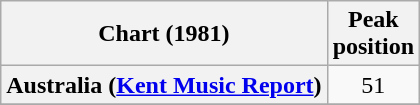<table class="wikitable sortable plainrowheaders" style="text-align:center;">
<tr>
<th scope="col">Chart (1981)</th>
<th scope="col">Peak<br>position</th>
</tr>
<tr>
<th scope="row">Australia (<a href='#'>Kent Music Report</a>)</th>
<td>51</td>
</tr>
<tr>
</tr>
</table>
